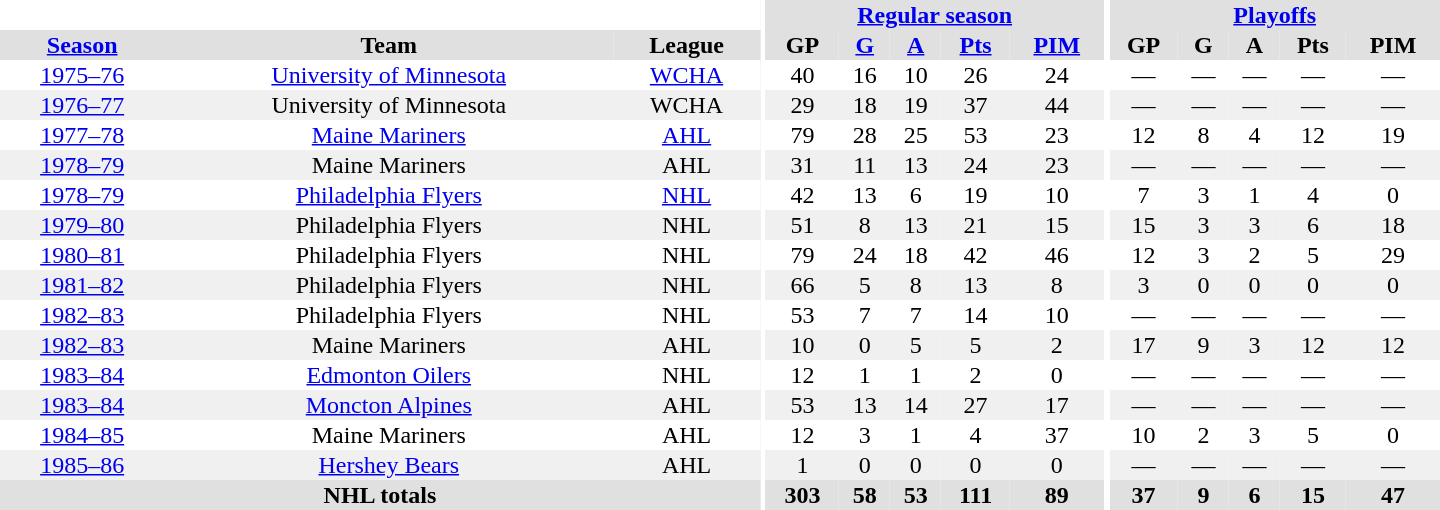<table border="0" cellpadding="1" cellspacing="0" style="text-align:center; width:60em">
<tr bgcolor="#e0e0e0">
<th colspan="3" bgcolor="#ffffff"></th>
<th rowspan="100" bgcolor="#ffffff"></th>
<th colspan="5"><a href='#'>Regular season</a></th>
<th rowspan="100" bgcolor="#ffffff"></th>
<th colspan="5"><a href='#'>Playoffs</a></th>
</tr>
<tr bgcolor="#e0e0e0">
<th><a href='#'>Season</a></th>
<th>Team</th>
<th>League</th>
<th>GP</th>
<th><a href='#'>G</a></th>
<th><a href='#'>A</a></th>
<th><a href='#'>Pts</a></th>
<th><a href='#'>PIM</a></th>
<th>GP</th>
<th>G</th>
<th>A</th>
<th>Pts</th>
<th>PIM</th>
</tr>
<tr>
<td><a href='#'>1975–76</a></td>
<td><a href='#'>University of Minnesota</a></td>
<td><a href='#'>WCHA</a></td>
<td>40</td>
<td>16</td>
<td>10</td>
<td>26</td>
<td>24</td>
<td>—</td>
<td>—</td>
<td>—</td>
<td>—</td>
<td>—</td>
</tr>
<tr bgcolor="#f0f0f0">
<td><a href='#'>1976–77</a></td>
<td>University of Minnesota</td>
<td>WCHA</td>
<td>29</td>
<td>18</td>
<td>19</td>
<td>37</td>
<td>44</td>
<td>—</td>
<td>—</td>
<td>—</td>
<td>—</td>
<td>—</td>
</tr>
<tr>
<td><a href='#'>1977–78</a></td>
<td><a href='#'>Maine Mariners</a></td>
<td><a href='#'>AHL</a></td>
<td>79</td>
<td>28</td>
<td>25</td>
<td>53</td>
<td>23</td>
<td>12</td>
<td>8</td>
<td>4</td>
<td>12</td>
<td>19</td>
</tr>
<tr bgcolor="#f0f0f0">
<td><a href='#'>1978–79</a></td>
<td>Maine Mariners</td>
<td>AHL</td>
<td>31</td>
<td>11</td>
<td>13</td>
<td>24</td>
<td>23</td>
<td>—</td>
<td>—</td>
<td>—</td>
<td>—</td>
<td>—</td>
</tr>
<tr>
<td><a href='#'>1978–79</a></td>
<td><a href='#'>Philadelphia Flyers</a></td>
<td><a href='#'>NHL</a></td>
<td>42</td>
<td>13</td>
<td>6</td>
<td>19</td>
<td>10</td>
<td>7</td>
<td>3</td>
<td>1</td>
<td>4</td>
<td>0</td>
</tr>
<tr bgcolor="#f0f0f0">
<td><a href='#'>1979–80</a></td>
<td>Philadelphia Flyers</td>
<td>NHL</td>
<td>51</td>
<td>8</td>
<td>13</td>
<td>21</td>
<td>15</td>
<td>15</td>
<td>3</td>
<td>3</td>
<td>6</td>
<td>18</td>
</tr>
<tr>
<td><a href='#'>1980–81</a></td>
<td>Philadelphia Flyers</td>
<td>NHL</td>
<td>79</td>
<td>24</td>
<td>18</td>
<td>42</td>
<td>46</td>
<td>12</td>
<td>3</td>
<td>2</td>
<td>5</td>
<td>29</td>
</tr>
<tr bgcolor="#f0f0f0">
<td><a href='#'>1981–82</a></td>
<td>Philadelphia Flyers</td>
<td>NHL</td>
<td>66</td>
<td>5</td>
<td>8</td>
<td>13</td>
<td>8</td>
<td>3</td>
<td>0</td>
<td>0</td>
<td>0</td>
<td>0</td>
</tr>
<tr>
<td><a href='#'>1982–83</a></td>
<td>Philadelphia Flyers</td>
<td>NHL</td>
<td>53</td>
<td>7</td>
<td>7</td>
<td>14</td>
<td>10</td>
<td>—</td>
<td>—</td>
<td>—</td>
<td>—</td>
<td>—</td>
</tr>
<tr bgcolor="#f0f0f0">
<td><a href='#'>1982–83</a></td>
<td>Maine Mariners</td>
<td>AHL</td>
<td>10</td>
<td>0</td>
<td>5</td>
<td>5</td>
<td>2</td>
<td>17</td>
<td>9</td>
<td>3</td>
<td>12</td>
<td>12</td>
</tr>
<tr>
<td><a href='#'>1983–84</a></td>
<td><a href='#'>Edmonton Oilers</a></td>
<td>NHL</td>
<td>12</td>
<td>1</td>
<td>1</td>
<td>2</td>
<td>0</td>
<td>—</td>
<td>—</td>
<td>—</td>
<td>—</td>
<td>—</td>
</tr>
<tr bgcolor="#f0f0f0">
<td><a href='#'>1983–84</a></td>
<td><a href='#'>Moncton Alpines</a></td>
<td>AHL</td>
<td>53</td>
<td>13</td>
<td>14</td>
<td>27</td>
<td>17</td>
<td>—</td>
<td>—</td>
<td>—</td>
<td>—</td>
<td>—</td>
</tr>
<tr>
<td><a href='#'>1984–85</a></td>
<td>Maine Mariners</td>
<td>AHL</td>
<td>12</td>
<td>3</td>
<td>1</td>
<td>4</td>
<td>37</td>
<td>10</td>
<td>2</td>
<td>3</td>
<td>5</td>
<td>0</td>
</tr>
<tr bgcolor="#f0f0f0">
<td><a href='#'>1985–86</a></td>
<td><a href='#'>Hershey Bears</a></td>
<td>AHL</td>
<td>1</td>
<td>0</td>
<td>0</td>
<td>0</td>
<td>0</td>
<td>—</td>
<td>—</td>
<td>—</td>
<td>—</td>
<td>—</td>
</tr>
<tr bgcolor="#e0e0e0">
<th colspan="3">NHL totals</th>
<th>303</th>
<th>58</th>
<th>53</th>
<th>111</th>
<th>89</th>
<th>37</th>
<th>9</th>
<th>6</th>
<th>15</th>
<th>47</th>
</tr>
</table>
